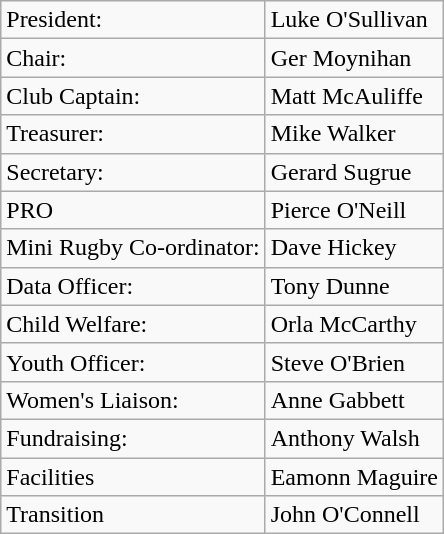<table class="wikitable">
<tr>
<td>President:</td>
<td>Luke O'Sullivan</td>
</tr>
<tr>
<td>Chair:</td>
<td>Ger Moynihan</td>
</tr>
<tr>
<td>Club Captain:</td>
<td>Matt McAuliffe</td>
</tr>
<tr>
<td>Treasurer:</td>
<td>Mike Walker</td>
</tr>
<tr>
<td>Secretary:</td>
<td>Gerard Sugrue</td>
</tr>
<tr>
<td>PRO</td>
<td>Pierce O'Neill</td>
</tr>
<tr>
<td>Mini Rugby Co-ordinator:</td>
<td>Dave Hickey</td>
</tr>
<tr>
<td>Data Officer:</td>
<td>Tony Dunne</td>
</tr>
<tr>
<td>Child Welfare:</td>
<td>Orla McCarthy</td>
</tr>
<tr>
<td>Youth Officer:</td>
<td>Steve O'Brien</td>
</tr>
<tr>
<td>Women's Liaison:</td>
<td>Anne Gabbett</td>
</tr>
<tr>
<td>Fundraising:</td>
<td>Anthony Walsh</td>
</tr>
<tr>
<td>Facilities</td>
<td>Eamonn Maguire</td>
</tr>
<tr>
<td>Transition</td>
<td>John O'Connell</td>
</tr>
</table>
